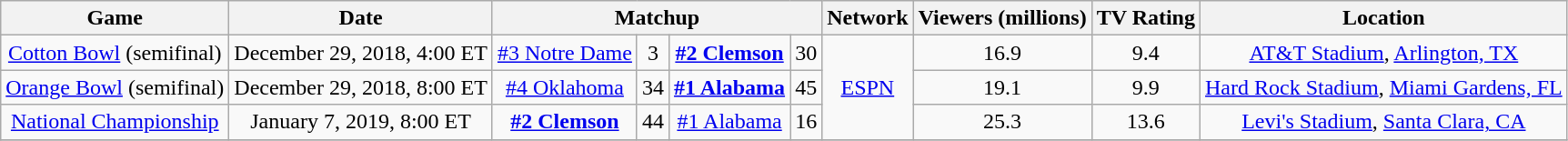<table class="wikitable" style="text-align:center">
<tr>
<th>Game</th>
<th>Date</th>
<th colspan=4>Matchup</th>
<th>Network</th>
<th>Viewers (millions)</th>
<th>TV Rating</th>
<th>Location</th>
</tr>
<tr>
<td><a href='#'>Cotton Bowl</a> (semifinal)</td>
<td>December 29, 2018, 4:00 ET</td>
<td><a href='#'>#3 Notre Dame</a></td>
<td>3</td>
<td><strong><a href='#'>#2 Clemson</a></strong></td>
<td>30</td>
<td rowspan="3"><a href='#'>ESPN</a></td>
<td>16.9</td>
<td>9.4</td>
<td><a href='#'>AT&T Stadium</a>, <a href='#'>Arlington, TX</a></td>
</tr>
<tr>
<td><a href='#'>Orange Bowl</a> (semifinal)</td>
<td>December 29, 2018, 8:00 ET</td>
<td><a href='#'>#4 Oklahoma</a></td>
<td>34</td>
<td><strong><a href='#'>#1 Alabama</a></strong></td>
<td>45</td>
<td>19.1</td>
<td>9.9</td>
<td><a href='#'>Hard Rock Stadium</a>, <a href='#'>Miami Gardens, FL</a></td>
</tr>
<tr>
<td><a href='#'>National Championship</a></td>
<td>January 7, 2019, 8:00 ET</td>
<td><strong><a href='#'>#2 Clemson</a></strong></td>
<td>44</td>
<td><a href='#'>#1 Alabama</a></td>
<td>16</td>
<td>25.3</td>
<td>13.6</td>
<td><a href='#'>Levi's Stadium</a>, <a href='#'>Santa Clara, CA</a></td>
</tr>
<tr>
</tr>
</table>
